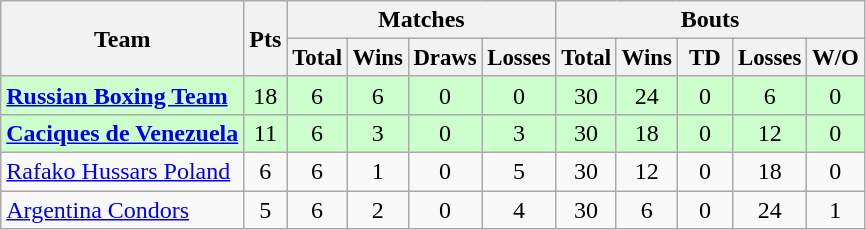<table class="wikitable" style="text-align:center;">
<tr>
<th rowspan=2>Team</th>
<th rowspan=2>Pts</th>
<th colspan=4>Matches</th>
<th colspan=5>Bouts</th>
</tr>
<tr style="font-size:95%">
<th width=20>Total</th>
<th width=30>Wins</th>
<th width=30>Draws</th>
<th width=30>Losses</th>
<th width=20>Total</th>
<th width=30>Wins</th>
<th width=30>TD</th>
<th width=30>Losses</th>
<th>W/O</th>
</tr>
<tr bgcolor="#ccffcc">
<td align=left> <strong><a href='#'>Russian Boxing Team</a></strong></td>
<td>18</td>
<td>6</td>
<td>6</td>
<td>0</td>
<td>0</td>
<td>30</td>
<td>24</td>
<td>0</td>
<td>6</td>
<td>0</td>
</tr>
<tr bgcolor="#ccffcc">
<td align=left> <strong><a href='#'>Caciques de Venezuela</a></strong></td>
<td>11</td>
<td>6</td>
<td>3</td>
<td>0</td>
<td>3</td>
<td>30</td>
<td>18</td>
<td>0</td>
<td>12</td>
<td>0</td>
</tr>
<tr>
<td align=left> <a href='#'>Rafako Hussars Poland</a></td>
<td>6</td>
<td>6</td>
<td>1</td>
<td>0</td>
<td>5</td>
<td>30</td>
<td>12</td>
<td>0</td>
<td>18</td>
<td>0</td>
</tr>
<tr>
<td align=left> <a href='#'>Argentina Condors</a></td>
<td>5</td>
<td>6</td>
<td>2</td>
<td>0</td>
<td>4</td>
<td>30</td>
<td>6</td>
<td>0</td>
<td>24</td>
<td>1</td>
</tr>
</table>
